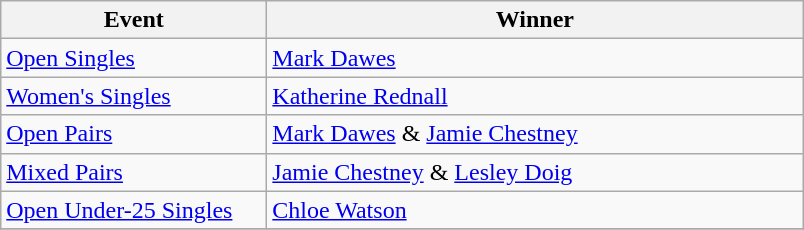<table class="wikitable" style="font-size: 100%">
<tr>
<th width=170>Event</th>
<th width=350>Winner</th>
</tr>
<tr>
<td><a href='#'>Open Singles</a></td>
<td> <a href='#'>Mark Dawes</a></td>
</tr>
<tr>
<td><a href='#'>Women's Singles</a></td>
<td> <a href='#'>Katherine Rednall</a></td>
</tr>
<tr>
<td><a href='#'>Open Pairs</a></td>
<td> <a href='#'>Mark Dawes</a> &  <a href='#'>Jamie Chestney</a></td>
</tr>
<tr>
<td><a href='#'>Mixed Pairs</a></td>
<td> <a href='#'>Jamie Chestney</a> &   <a href='#'>Lesley Doig</a></td>
</tr>
<tr>
<td><a href='#'>Open Under-25 Singles</a></td>
<td> <a href='#'>Chloe Watson</a></td>
</tr>
<tr>
</tr>
</table>
